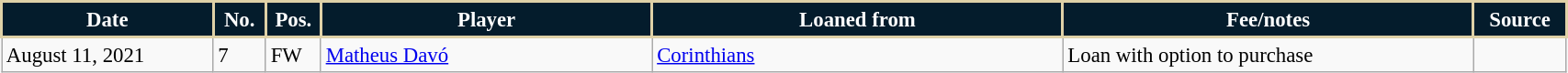<table class="wikitable sortable" style="width:90%; text-align:center; font-size:95%; text-align:left;">
<tr>
<th style="background:#041C2C; color:#FFFFFF; border:2px solid #DFD1A7; width:125px;">Date</th>
<th style="background:#041C2C; color:#FFFFFF; border:2px solid #DFD1A7; width:25px;">No.</th>
<th style="background:#041C2C; color:#FFFFFF; border:2px solid #DFD1A7; width:25px;">Pos.</th>
<th style="background:#041C2C; color:#FFFFFF; border:2px solid #DFD1A7; width:200px;">Player</th>
<th style="background:#041C2C; color:#FFFFFF; border:2px solid #DFD1A7; width:250px;">Loaned from</th>
<th style="background:#041C2C; color:#FFFFFF; border:2px solid #DFD1A7; width:250px;">Fee/notes</th>
<th style="background:#041C2C; color:#FFFFFF; border:2px solid #DFD1A7; width:50px;">Source</th>
</tr>
<tr>
<td>August 11, 2021</td>
<td>7</td>
<td>FW</td>
<td> <a href='#'>Matheus Davó</a></td>
<td> <a href='#'>Corinthians</a></td>
<td>Loan with option to purchase</td>
<td></td>
</tr>
</table>
